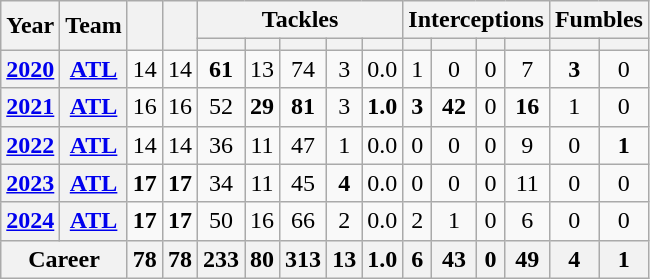<table class="wikitable sortable" style="text-align:center;">
<tr>
<th rowspan="2">Year</th>
<th rowspan="2">Team</th>
<th rowspan="2"></th>
<th rowspan="2"></th>
<th colspan="5">Tackles</th>
<th colspan="4">Interceptions</th>
<th colspan="2">Fumbles</th>
</tr>
<tr>
<th></th>
<th></th>
<th></th>
<th></th>
<th></th>
<th></th>
<th></th>
<th></th>
<th></th>
<th></th>
<th></th>
</tr>
<tr>
<th><a href='#'>2020</a></th>
<th><a href='#'>ATL</a></th>
<td>14</td>
<td>14</td>
<td><strong>61</strong></td>
<td>13</td>
<td>74</td>
<td>3</td>
<td>0.0</td>
<td>1</td>
<td>0</td>
<td>0</td>
<td>7</td>
<td><strong>3</strong></td>
<td>0</td>
</tr>
<tr>
<th><a href='#'>2021</a></th>
<th><a href='#'>ATL</a></th>
<td>16</td>
<td>16</td>
<td>52</td>
<td><strong>29</strong></td>
<td><strong>81</strong></td>
<td>3</td>
<td><strong>1.0</strong></td>
<td><strong>3</strong></td>
<td><strong>42</strong></td>
<td>0</td>
<td><strong>16</strong></td>
<td>1</td>
<td>0</td>
</tr>
<tr>
<th><a href='#'>2022</a></th>
<th><a href='#'>ATL</a></th>
<td>14</td>
<td>14</td>
<td>36</td>
<td>11</td>
<td>47</td>
<td>1</td>
<td>0.0</td>
<td>0</td>
<td>0</td>
<td>0</td>
<td>9</td>
<td>0</td>
<td><strong>1</strong></td>
</tr>
<tr>
<th><a href='#'>2023</a></th>
<th><a href='#'>ATL</a></th>
<td><strong>17</strong></td>
<td><strong>17</strong></td>
<td>34</td>
<td>11</td>
<td>45</td>
<td><strong>4</strong></td>
<td>0.0</td>
<td>0</td>
<td>0</td>
<td>0</td>
<td>11</td>
<td>0</td>
<td>0</td>
</tr>
<tr>
<th><a href='#'>2024</a></th>
<th><a href='#'>ATL</a></th>
<td><strong>17</strong></td>
<td><strong>17</strong></td>
<td>50</td>
<td>16</td>
<td>66</td>
<td>2</td>
<td>0.0</td>
<td>2</td>
<td>1</td>
<td>0</td>
<td>6</td>
<td>0</td>
<td>0</td>
</tr>
<tr>
<th colspan="2">Career</th>
<th>78</th>
<th>78</th>
<th>233</th>
<th>80</th>
<th>313</th>
<th>13</th>
<th>1.0</th>
<th>6</th>
<th>43</th>
<th>0</th>
<th>49</th>
<th>4</th>
<th>1</th>
</tr>
</table>
